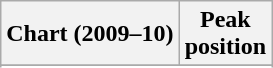<table class="wikitable sortable plainrowheaders">
<tr>
<th>Chart (2009–10)</th>
<th>Peak<br>position</th>
</tr>
<tr>
</tr>
<tr>
</tr>
<tr>
</tr>
<tr>
</tr>
<tr>
</tr>
<tr>
</tr>
<tr>
</tr>
<tr>
</tr>
</table>
